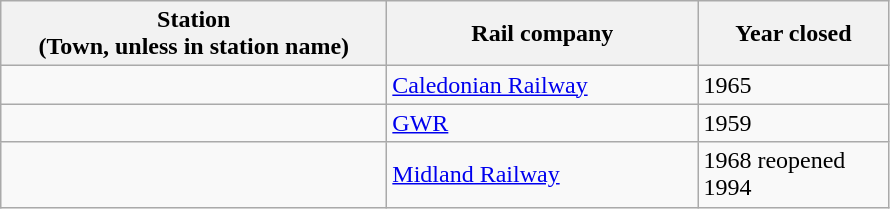<table class="wikitable sortable">
<tr>
<th style="width:250px">Station<br>(Town, unless in station name)</th>
<th style="width:200px">Rail company</th>
<th style="width:120px">Year closed</th>
</tr>
<tr>
<td></td>
<td><a href='#'>Caledonian Railway</a></td>
<td>1965</td>
</tr>
<tr>
<td></td>
<td><a href='#'>GWR</a></td>
<td>1959</td>
</tr>
<tr>
<td></td>
<td><a href='#'>Midland Railway</a></td>
<td>1968 reopened 1994</td>
</tr>
</table>
